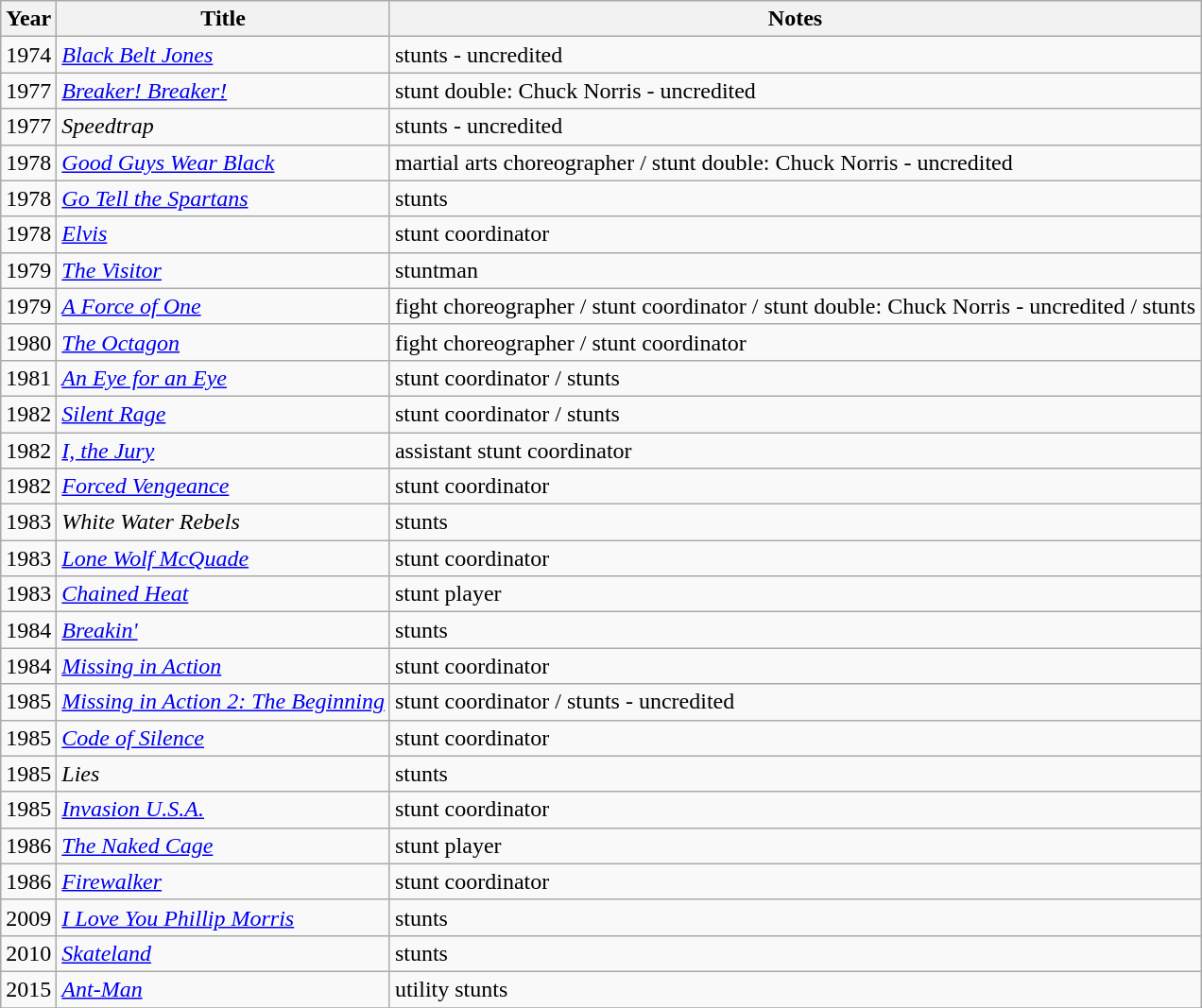<table class="wikitable">
<tr>
<th>Year</th>
<th>Title</th>
<th>Notes</th>
</tr>
<tr>
<td>1974</td>
<td><em><a href='#'>Black Belt Jones</a></em></td>
<td>stunts - uncredited</td>
</tr>
<tr>
<td>1977</td>
<td><em><a href='#'>Breaker! Breaker!</a></em></td>
<td>stunt double: Chuck Norris - uncredited</td>
</tr>
<tr>
<td>1977</td>
<td><em>Speedtrap</em></td>
<td>stunts - uncredited</td>
</tr>
<tr>
<td>1978</td>
<td><em><a href='#'>Good Guys Wear Black</a></em></td>
<td>martial arts choreographer / stunt double: Chuck Norris - uncredited</td>
</tr>
<tr>
<td>1978</td>
<td><em><a href='#'>Go Tell the Spartans</a></em></td>
<td>stunts</td>
</tr>
<tr>
<td>1978</td>
<td><em><a href='#'>Elvis</a></em></td>
<td>stunt coordinator</td>
</tr>
<tr>
<td>1979</td>
<td><em><a href='#'>The Visitor</a></em></td>
<td>stuntman</td>
</tr>
<tr>
<td>1979</td>
<td><em><a href='#'>A Force of One</a></em></td>
<td>fight choreographer / stunt coordinator / stunt double: Chuck Norris - uncredited / stunts</td>
</tr>
<tr>
<td>1980</td>
<td><em><a href='#'>The Octagon</a></em></td>
<td>fight choreographer / stunt coordinator</td>
</tr>
<tr>
<td>1981</td>
<td><em><a href='#'>An Eye for an Eye</a></em></td>
<td>stunt coordinator / stunts</td>
</tr>
<tr>
<td>1982</td>
<td><em><a href='#'>Silent Rage</a></em></td>
<td>stunt coordinator / stunts</td>
</tr>
<tr>
<td>1982</td>
<td><em><a href='#'>I, the Jury</a></em></td>
<td>assistant stunt coordinator</td>
</tr>
<tr>
<td>1982</td>
<td><em><a href='#'>Forced Vengeance</a></em></td>
<td>stunt coordinator</td>
</tr>
<tr>
<td>1983</td>
<td><em>White Water Rebels</em></td>
<td>stunts</td>
</tr>
<tr>
<td>1983</td>
<td><em><a href='#'>Lone Wolf McQuade</a></em></td>
<td>stunt coordinator</td>
</tr>
<tr>
<td>1983</td>
<td><em><a href='#'>Chained Heat</a></em></td>
<td>stunt player</td>
</tr>
<tr>
<td>1984</td>
<td><em><a href='#'>Breakin'</a></em></td>
<td>stunts</td>
</tr>
<tr>
<td>1984</td>
<td><em><a href='#'>Missing in Action</a></em></td>
<td>stunt coordinator</td>
</tr>
<tr>
<td>1985</td>
<td><em><a href='#'>Missing in Action 2: The Beginning</a></em></td>
<td>stunt coordinator / stunts - uncredited</td>
</tr>
<tr>
<td>1985</td>
<td><em><a href='#'>Code of Silence</a></em></td>
<td>stunt coordinator</td>
</tr>
<tr>
<td>1985</td>
<td><em>Lies</em></td>
<td>stunts</td>
</tr>
<tr>
<td>1985</td>
<td><em><a href='#'>Invasion U.S.A.</a></em></td>
<td>stunt coordinator</td>
</tr>
<tr>
<td>1986</td>
<td><em><a href='#'>The Naked Cage</a></em></td>
<td>stunt player</td>
</tr>
<tr>
<td>1986</td>
<td><em><a href='#'>Firewalker</a></em></td>
<td>stunt coordinator</td>
</tr>
<tr>
<td>2009</td>
<td><em><a href='#'>I Love You Phillip Morris</a></em></td>
<td>stunts</td>
</tr>
<tr>
<td>2010</td>
<td><em><a href='#'>Skateland</a></em></td>
<td>stunts</td>
</tr>
<tr>
<td>2015</td>
<td><em><a href='#'>Ant-Man</a></em></td>
<td>utility stunts</td>
</tr>
<tr>
</tr>
</table>
